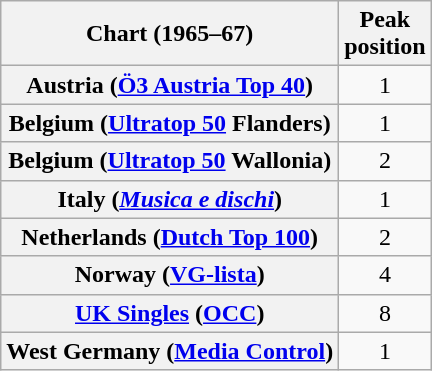<table class="wikitable plainrowheaders" style="text-align:center">
<tr>
<th scope="col">Chart (1965–67)</th>
<th scope="col">Peak<br>position</th>
</tr>
<tr>
<th scope="row">Austria (<a href='#'>Ö3 Austria Top 40</a>)</th>
<td>1</td>
</tr>
<tr>
<th scope="row">Belgium (<a href='#'>Ultratop 50</a> Flanders)</th>
<td>1</td>
</tr>
<tr>
<th scope="row">Belgium (<a href='#'>Ultratop 50</a> Wallonia)</th>
<td>2</td>
</tr>
<tr>
<th scope="row">Italy (<em><a href='#'>Musica e dischi</a></em>)</th>
<td>1</td>
</tr>
<tr>
<th scope="row">Netherlands (<a href='#'>Dutch Top 100</a>)</th>
<td>2</td>
</tr>
<tr>
<th scope="row">Norway (<a href='#'>VG-lista</a>)</th>
<td>4</td>
</tr>
<tr>
<th scope="row"><a href='#'>UK Singles</a> (<a href='#'>OCC</a>)</th>
<td>8</td>
</tr>
<tr>
<th scope="row">West Germany (<a href='#'>Media Control</a>)</th>
<td>1</td>
</tr>
</table>
